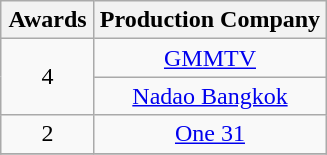<table class="wikitable floatright" rowspan="1" style="text-align:center;" background: #f6e39c;>
<tr>
<th scope="col" style="width:55px;">Awards</th>
<th scope="col" style="text-align:center;">Production Company</th>
</tr>
<tr>
<td rowspan="2">4</td>
<td><a href='#'>GMMTV</a></td>
</tr>
<tr>
<td><a href='#'>Nadao Bangkok</a></td>
</tr>
<tr>
<td>2</td>
<td><a href='#'>One 31</a></td>
</tr>
<tr>
</tr>
</table>
